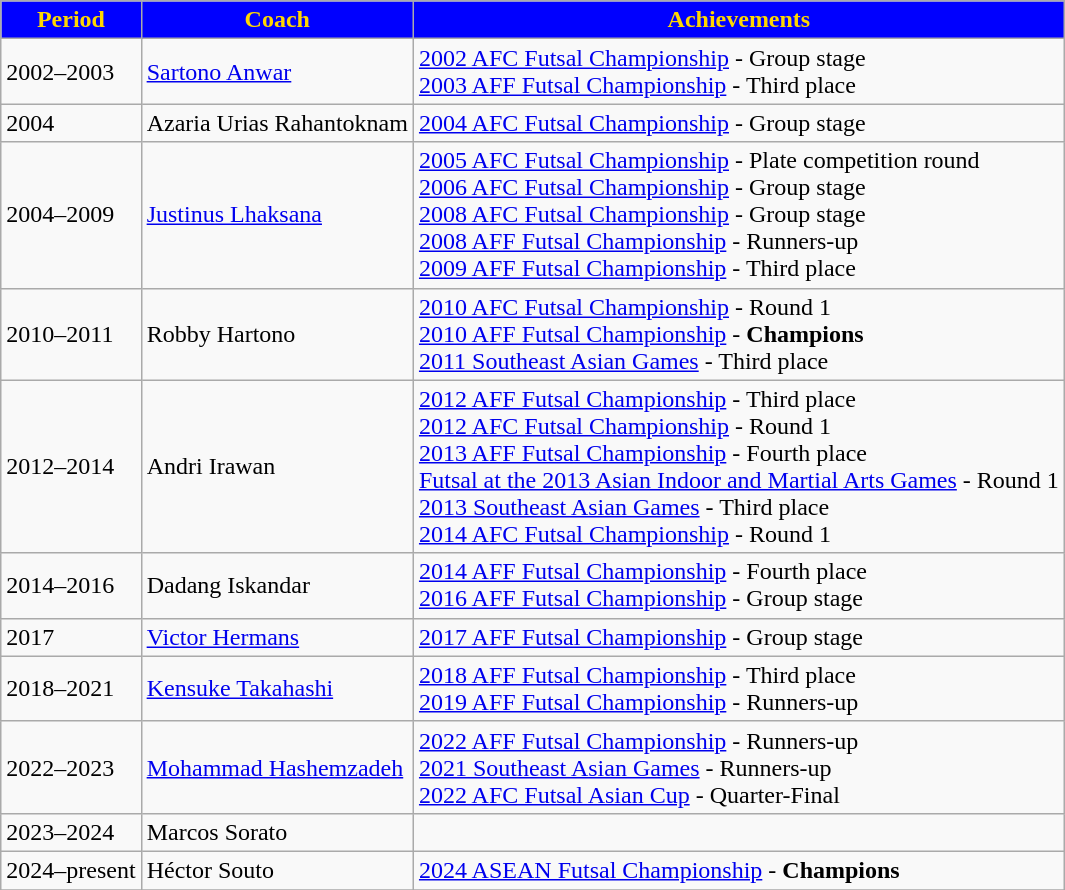<table class="wikitable" ">
<tr style="color:gold;">
<th style="background:#0000FF;">Period</th>
<th style="background:#0000FF;">Coach</th>
<th style="background:#0000FF;">Achievements</th>
</tr>
<tr>
<td>2002–2003</td>
<td> <a href='#'>Sartono Anwar</a></td>
<td><a href='#'>2002 AFC Futsal Championship</a> - Group stage<br><a href='#'>2003 AFF Futsal Championship</a> -  Third place</td>
</tr>
<tr>
<td>2004</td>
<td> Azaria Urias Rahantoknam</td>
<td><a href='#'>2004 AFC Futsal Championship</a> - Group stage</td>
</tr>
<tr>
<td>2004–2009</td>
<td> <a href='#'>Justinus Lhaksana</a></td>
<td><a href='#'>2005 AFC Futsal Championship</a> - Plate competition round<br><a href='#'>2006 AFC Futsal Championship</a> - Group stage<br><a href='#'>2008 AFC Futsal Championship</a> - Group stage<br><a href='#'>2008 AFF Futsal Championship</a> -  Runners-up<br><a href='#'>2009 AFF Futsal Championship</a> -  Third place</td>
</tr>
<tr>
<td>2010–2011</td>
<td> Robby Hartono</td>
<td><a href='#'>2010 AFC Futsal Championship</a> - Round 1<br><a href='#'>2010 AFF Futsal Championship</a> -  <strong>Champions</strong><br><a href='#'>2011 Southeast Asian Games</a> -  Third place</td>
</tr>
<tr>
<td>2012–2014</td>
<td> Andri Irawan</td>
<td><a href='#'>2012 AFF Futsal Championship</a> -  Third place<br><a href='#'>2012 AFC Futsal Championship</a> - Round 1<br><a href='#'>2013 AFF Futsal Championship</a> - Fourth place<br><a href='#'>Futsal at the 2013 Asian Indoor and Martial Arts Games</a> - Round 1<br><a href='#'>2013 Southeast Asian Games</a> -  Third place<br><a href='#'>2014 AFC Futsal Championship</a> - Round 1</td>
</tr>
<tr>
<td>2014–2016</td>
<td> Dadang Iskandar</td>
<td><a href='#'>2014 AFF Futsal Championship</a> - Fourth place<br><a href='#'>2016 AFF Futsal Championship</a> - Group stage</td>
</tr>
<tr>
<td>2017</td>
<td> <a href='#'>Victor Hermans</a></td>
<td><a href='#'>2017 AFF Futsal Championship</a> - Group stage</td>
</tr>
<tr>
<td>2018–2021</td>
<td> <a href='#'>Kensuke Takahashi</a></td>
<td><a href='#'>2018 AFF Futsal Championship</a> -  Third place<br><a href='#'>2019 AFF Futsal Championship</a> -  Runners-up</td>
</tr>
<tr>
<td>2022–2023</td>
<td> <a href='#'>Mohammad Hashemzadeh</a></td>
<td><a href='#'>2022 AFF Futsal Championship</a> -  Runners-up<br><a href='#'>2021 Southeast Asian Games</a> -  Runners-up<br><a href='#'>2022 AFC Futsal Asian Cup</a> - Quarter-Final</td>
</tr>
<tr>
<td>2023–2024</td>
<td> Marcos Sorato</td>
<td></td>
</tr>
<tr>
<td>2024–present</td>
<td> Héctor Souto</td>
<td><a href='#'>2024 ASEAN Futsal Championship</a> -  <strong>Champions</strong></td>
</tr>
<tr>
</tr>
</table>
